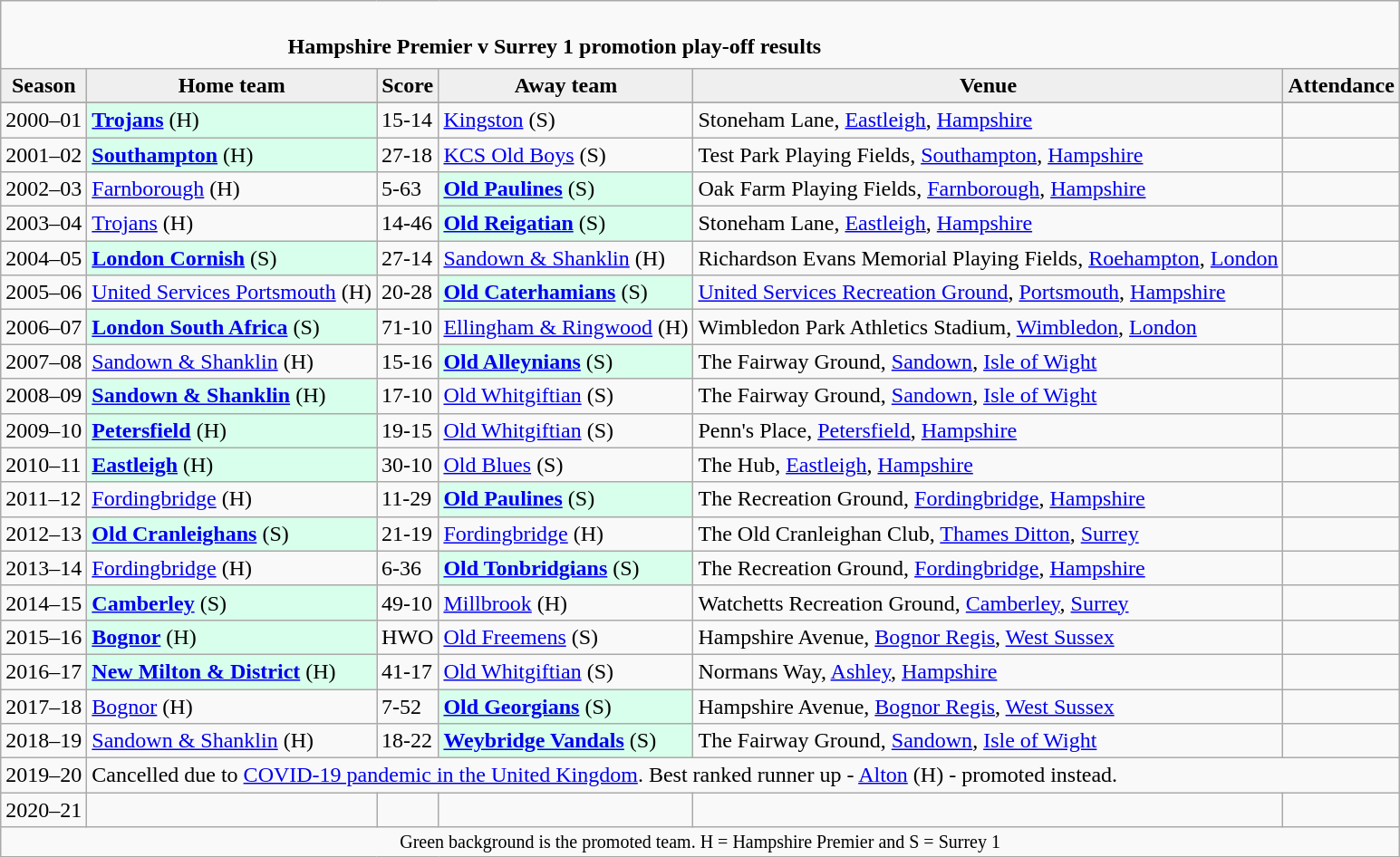<table class="wikitable" style="text-align: left;">
<tr>
<td colspan="11" cellpadding="0" cellspacing="0"><br><table border="0" style="width:100%;" cellpadding="0" cellspacing="0">
<tr>
<td style="width:20%; border:0;"></td>
<td style="border:0;"><strong>Hampshire Premier v Surrey 1 promotion play-off results</strong></td>
<td style="width:20%; border:0;"></td>
</tr>
</table>
</td>
</tr>
<tr>
<th style="background:#efefef;">Season</th>
<th style="background:#efefef">Home team</th>
<th style="background:#efefef">Score</th>
<th style="background:#efefef">Away team</th>
<th style="background:#efefef">Venue</th>
<th style="background:#efefef">Attendance</th>
</tr>
<tr align=left>
</tr>
<tr>
<td>2000–01</td>
<td style="background:#d8ffeb;"><strong><a href='#'>Trojans</a></strong> (H)</td>
<td>15-14</td>
<td><a href='#'>Kingston</a> (S)</td>
<td>Stoneham Lane, <a href='#'>Eastleigh</a>, <a href='#'>Hampshire</a></td>
<td></td>
</tr>
<tr>
<td>2001–02</td>
<td style="background:#d8ffeb;"><strong><a href='#'>Southampton</a></strong> (H)</td>
<td>27-18</td>
<td><a href='#'>KCS Old Boys</a> (S)</td>
<td>Test Park Playing Fields, <a href='#'>Southampton</a>, <a href='#'>Hampshire</a></td>
<td></td>
</tr>
<tr>
<td>2002–03</td>
<td><a href='#'>Farnborough</a> (H)</td>
<td>5-63</td>
<td style="background:#d8ffeb;"><strong><a href='#'>Old Paulines</a></strong> (S)</td>
<td>Oak Farm Playing Fields, <a href='#'>Farnborough</a>, <a href='#'>Hampshire</a></td>
<td></td>
</tr>
<tr>
<td>2003–04</td>
<td><a href='#'>Trojans</a> (H)</td>
<td>14-46</td>
<td style="background:#d8ffeb;"><strong><a href='#'>Old Reigatian</a></strong> (S)</td>
<td>Stoneham Lane, <a href='#'>Eastleigh</a>, <a href='#'>Hampshire</a></td>
<td></td>
</tr>
<tr>
<td>2004–05</td>
<td style="background:#d8ffeb;"><strong><a href='#'>London Cornish</a></strong> (S)</td>
<td>27-14</td>
<td><a href='#'>Sandown & Shanklin</a> (H)</td>
<td>Richardson Evans Memorial Playing Fields, <a href='#'>Roehampton</a>, <a href='#'>London</a></td>
<td></td>
</tr>
<tr>
<td>2005–06</td>
<td><a href='#'>United Services Portsmouth</a> (H)</td>
<td>20-28</td>
<td style="background:#d8ffeb;"><strong><a href='#'>Old Caterhamians</a></strong> (S)</td>
<td><a href='#'>United Services Recreation Ground</a>, <a href='#'>Portsmouth</a>, <a href='#'>Hampshire</a></td>
<td></td>
</tr>
<tr>
<td>2006–07</td>
<td style="background:#d8ffeb;"><strong><a href='#'>London South Africa</a></strong> (S)</td>
<td>71-10</td>
<td><a href='#'>Ellingham & Ringwood</a> (H)</td>
<td>Wimbledon Park Athletics Stadium, <a href='#'>Wimbledon</a>, <a href='#'>London</a></td>
<td></td>
</tr>
<tr>
<td>2007–08</td>
<td><a href='#'>Sandown & Shanklin</a> (H)</td>
<td>15-16</td>
<td style="background:#d8ffeb;"><strong><a href='#'>Old Alleynians</a></strong> (S)</td>
<td>The Fairway Ground, <a href='#'>Sandown</a>, <a href='#'>Isle of Wight</a></td>
<td></td>
</tr>
<tr>
<td>2008–09</td>
<td style="background:#d8ffeb;"><strong><a href='#'>Sandown & Shanklin</a></strong> (H)</td>
<td>17-10</td>
<td><a href='#'>Old Whitgiftian</a> (S)</td>
<td>The Fairway Ground, <a href='#'>Sandown</a>, <a href='#'>Isle of Wight</a></td>
<td></td>
</tr>
<tr>
<td>2009–10</td>
<td style="background:#d8ffeb;"><strong><a href='#'>Petersfield</a></strong> (H)</td>
<td>19-15</td>
<td><a href='#'>Old Whitgiftian</a> (S)</td>
<td>Penn's Place, <a href='#'>Petersfield</a>, <a href='#'>Hampshire</a></td>
<td></td>
</tr>
<tr>
<td>2010–11</td>
<td style="background:#d8ffeb;"><strong><a href='#'>Eastleigh</a></strong> (H)</td>
<td>30-10</td>
<td><a href='#'>Old Blues</a> (S)</td>
<td>The Hub, <a href='#'>Eastleigh</a>, <a href='#'>Hampshire</a></td>
<td></td>
</tr>
<tr>
<td>2011–12</td>
<td><a href='#'>Fordingbridge</a> (H)</td>
<td>11-29</td>
<td style="background:#d8ffeb;"><strong><a href='#'>Old Paulines</a></strong> (S)</td>
<td>The Recreation Ground, <a href='#'>Fordingbridge</a>, <a href='#'>Hampshire</a></td>
<td></td>
</tr>
<tr>
<td>2012–13</td>
<td style="background:#d8ffeb;"><strong><a href='#'>Old Cranleighans</a></strong> (S)</td>
<td>21-19</td>
<td><a href='#'>Fordingbridge</a> (H)</td>
<td>The Old Cranleighan Club, <a href='#'>Thames Ditton</a>, <a href='#'>Surrey</a></td>
<td></td>
</tr>
<tr>
<td>2013–14</td>
<td><a href='#'>Fordingbridge</a> (H)</td>
<td>6-36</td>
<td style="background:#d8ffeb;"><strong><a href='#'>Old Tonbridgians</a></strong> (S)</td>
<td>The Recreation Ground, <a href='#'>Fordingbridge</a>, <a href='#'>Hampshire</a></td>
<td></td>
</tr>
<tr>
<td>2014–15</td>
<td style="background:#d8ffeb;"><strong><a href='#'>Camberley</a></strong> (S)</td>
<td>49-10</td>
<td><a href='#'>Millbrook</a> (H)</td>
<td>Watchetts Recreation Ground, <a href='#'>Camberley</a>, <a href='#'>Surrey</a></td>
<td></td>
</tr>
<tr>
<td>2015–16</td>
<td style="background:#d8ffeb;"><strong><a href='#'>Bognor</a></strong> (H)</td>
<td>HWO</td>
<td><a href='#'>Old Freemens</a> (S)</td>
<td>Hampshire Avenue, <a href='#'>Bognor Regis</a>, <a href='#'>West Sussex</a></td>
<td></td>
</tr>
<tr>
<td>2016–17</td>
<td style="background:#d8ffeb;"><strong><a href='#'>New Milton & District</a></strong> (H)</td>
<td>41-17</td>
<td><a href='#'>Old Whitgiftian</a> (S)</td>
<td>Normans Way, <a href='#'>Ashley</a>, <a href='#'>Hampshire</a></td>
<td></td>
</tr>
<tr>
<td>2017–18</td>
<td><a href='#'>Bognor</a> (H)</td>
<td>7-52</td>
<td style="background:#d8ffeb;"><strong><a href='#'>Old Georgians</a></strong> (S)</td>
<td>Hampshire Avenue, <a href='#'>Bognor Regis</a>, <a href='#'>West Sussex</a></td>
<td></td>
</tr>
<tr>
<td>2018–19</td>
<td><a href='#'>Sandown & Shanklin</a> (H)</td>
<td>18-22</td>
<td style="background:#d8ffeb;"><strong><a href='#'>Weybridge Vandals</a></strong> (S)</td>
<td>The Fairway Ground, <a href='#'>Sandown</a>, <a href='#'>Isle of Wight</a></td>
<td></td>
</tr>
<tr>
<td>2019–20</td>
<td colspan=6>Cancelled due to <a href='#'>COVID-19 pandemic in the United Kingdom</a>.  Best ranked runner up - <a href='#'>Alton</a> (H) - promoted instead.</td>
</tr>
<tr>
<td>2020–21</td>
<td></td>
<td></td>
<td></td>
<td></td>
<td></td>
</tr>
<tr>
<td colspan="15"  style="border:0; font-size:smaller; text-align:center;">Green background is the promoted team. H = Hampshire Premier and S = Surrey 1</td>
</tr>
<tr>
</tr>
</table>
